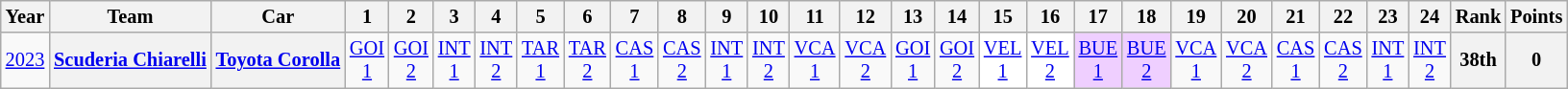<table class="wikitable" style="text-align:center; font-size:85%">
<tr>
<th>Year</th>
<th>Team</th>
<th>Car</th>
<th>1</th>
<th>2</th>
<th>3</th>
<th>4</th>
<th>5</th>
<th>6</th>
<th>7</th>
<th>8</th>
<th>9</th>
<th>10</th>
<th>11</th>
<th>12</th>
<th>13</th>
<th>14</th>
<th>15</th>
<th>16</th>
<th>17</th>
<th>18</th>
<th>19</th>
<th>20</th>
<th>21</th>
<th>22</th>
<th>23</th>
<th>24</th>
<th>Rank</th>
<th>Points</th>
</tr>
<tr>
<td><a href='#'>2023</a></td>
<th nowrap><a href='#'>Scuderia Chiarelli</a></th>
<th nowrap><a href='#'>Toyota Corolla</a></th>
<td><a href='#'>GOI<br>1</a></td>
<td><a href='#'>GOI<br>2</a></td>
<td><a href='#'>INT<br>1</a></td>
<td><a href='#'>INT<br>2</a></td>
<td><a href='#'>TAR<br>1</a></td>
<td><a href='#'>TAR<br>2</a></td>
<td><a href='#'>CAS<br>1</a></td>
<td><a href='#'>CAS<br>2</a></td>
<td><a href='#'>INT<br>1</a></td>
<td><a href='#'>INT<br>2</a></td>
<td><a href='#'>VCA<br>1</a></td>
<td><a href='#'>VCA<br>2</a></td>
<td><a href='#'>GOI<br>1</a></td>
<td><a href='#'>GOI<br>2</a></td>
<td style="background:#FFFFFF;"><a href='#'>VEL<br>1</a><br></td>
<td style="background:#FFFFFF;"><a href='#'>VEL<br>2</a><br></td>
<td style="background:#EFCFFF;"><a href='#'>BUE<br>1</a><br></td>
<td style="background:#EFCFFF;"><a href='#'>BUE<br>2</a><br></td>
<td><a href='#'>VCA<br>1</a></td>
<td><a href='#'>VCA<br>2</a></td>
<td><a href='#'>CAS<br>1</a></td>
<td><a href='#'>CAS<br>2</a></td>
<td><a href='#'>INT<br>1</a></td>
<td><a href='#'>INT<br>2</a></td>
<th>38th</th>
<th>0</th>
</tr>
</table>
